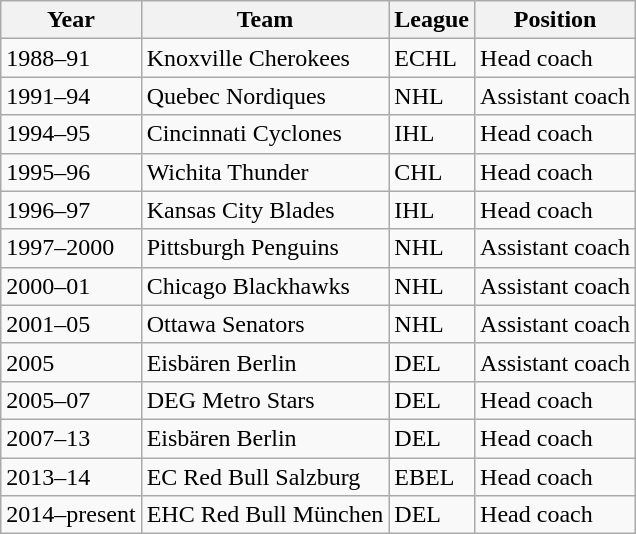<table class="wikitable">
<tr>
<th>Year</th>
<th>Team</th>
<th>League</th>
<th>Position</th>
</tr>
<tr>
<td>1988–91</td>
<td>Knoxville Cherokees</td>
<td>ECHL</td>
<td>Head coach</td>
</tr>
<tr>
<td>1991–94</td>
<td>Quebec Nordiques</td>
<td>NHL</td>
<td>Assistant coach</td>
</tr>
<tr>
<td>1994–95</td>
<td>Cincinnati Cyclones</td>
<td>IHL</td>
<td>Head  coach</td>
</tr>
<tr>
<td>1995–96</td>
<td>Wichita  Thunder</td>
<td>CHL</td>
<td>Head coach</td>
</tr>
<tr>
<td>1996–97</td>
<td>Kansas City Blades</td>
<td>IHL</td>
<td>Head coach</td>
</tr>
<tr>
<td>1997–2000</td>
<td>Pittsburgh Penguins</td>
<td>NHL</td>
<td>Assistant coach</td>
</tr>
<tr>
<td>2000–01</td>
<td>Chicago Blackhawks</td>
<td>NHL</td>
<td>Assistant coach</td>
</tr>
<tr>
<td>2001–05</td>
<td>Ottawa Senators</td>
<td>NHL</td>
<td>Assistant coach</td>
</tr>
<tr>
<td>2005</td>
<td>Eisbären Berlin</td>
<td>DEL</td>
<td>Assistant coach</td>
</tr>
<tr>
<td>2005–07</td>
<td>DEG Metro Stars</td>
<td>DEL</td>
<td>Head coach</td>
</tr>
<tr>
<td>2007–13</td>
<td>Eisbären Berlin</td>
<td>DEL</td>
<td>Head coach</td>
</tr>
<tr>
<td>2013–14</td>
<td>EC Red Bull Salzburg</td>
<td>EBEL</td>
<td>Head coach</td>
</tr>
<tr>
<td>2014–present</td>
<td>EHC Red Bull München</td>
<td>DEL</td>
<td>Head coach</td>
</tr>
</table>
